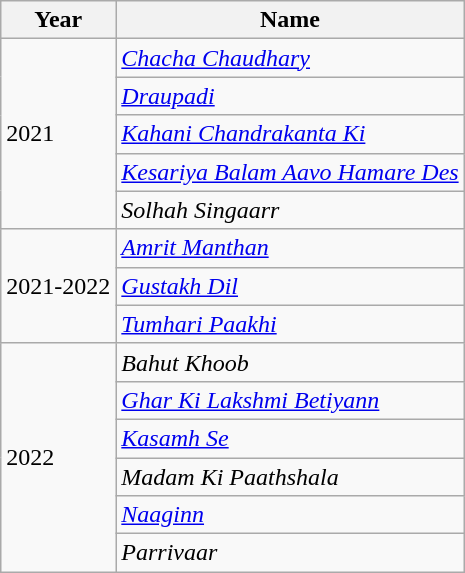<table class="wikitable">
<tr>
<th>Year</th>
<th>Name</th>
</tr>
<tr>
<td rowspan="5">2021</td>
<td><em><a href='#'>Chacha Chaudhary</a></em></td>
</tr>
<tr>
<td><em><a href='#'>Draupadi</a></em></td>
</tr>
<tr>
<td><em><a href='#'>Kahani Chandrakanta Ki</a></em></td>
</tr>
<tr>
<td><em><a href='#'>Kesariya Balam Aavo Hamare Des</a> </em></td>
</tr>
<tr>
<td><em>Solhah Singaarr</em></td>
</tr>
<tr>
<td rowspan="3">2021-2022</td>
<td><em><a href='#'>Amrit Manthan</a></em></td>
</tr>
<tr>
<td><em><a href='#'>Gustakh Dil</a></em></td>
</tr>
<tr>
<td><em><a href='#'>Tumhari Paakhi</a></em></td>
</tr>
<tr>
<td rowspan="6">2022</td>
<td><em>Bahut Khoob</em></td>
</tr>
<tr>
<td><em><a href='#'>Ghar Ki Lakshmi Betiyann</a></em></td>
</tr>
<tr>
<td><em><a href='#'>Kasamh Se</a></em></td>
</tr>
<tr>
<td><em>Madam Ki Paathshala</em></td>
</tr>
<tr>
<td><em><a href='#'>Naaginn</a></em></td>
</tr>
<tr>
<td><em>Parrivaar</em></td>
</tr>
</table>
